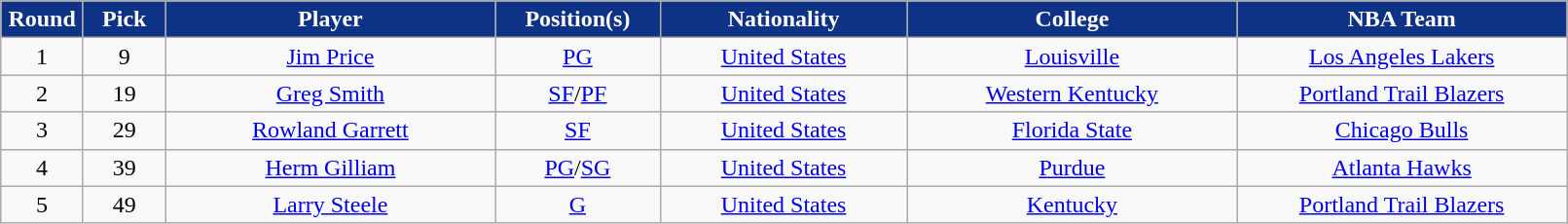<table class="wikitable sortable sortable">
<tr>
<th style="background:#0E3386; color:#FFFFFF" width="5%">Round</th>
<th style="background:#0E3386; color:#FFFFFF" width="5%">Pick</th>
<th style="background:#0E3386; color:#FFFFFF" width="20%">Player</th>
<th style="background:#0E3386; color:#FFFFFF" width="10%">Position(s)</th>
<th style="background:#0E3386; color:#FFFFFF" width="15%">Nationality</th>
<th style="background:#0E3386; color:#FFFFFF" width="20%">College</th>
<th style="background:#0E3386; color:#FFFFFF" width="20%">NBA Team</th>
</tr>
<tr style="text-align: center">
<td>1</td>
<td>9</td>
<td><a href='#'>Jim Price</a></td>
<td><a href='#'>PG</a></td>
<td> <a href='#'>United States</a></td>
<td><a href='#'>Louisville</a></td>
<td><a href='#'>Los Angeles Lakers</a></td>
</tr>
<tr style="text-align: center">
<td>2</td>
<td>19</td>
<td><a href='#'>Greg Smith</a></td>
<td><a href='#'>SF</a>/<a href='#'>PF</a></td>
<td> <a href='#'>United States</a></td>
<td><a href='#'>Western Kentucky</a></td>
<td><a href='#'>Portland Trail Blazers</a></td>
</tr>
<tr style="text-align: center">
<td>3</td>
<td>29</td>
<td><a href='#'>Rowland Garrett</a></td>
<td><a href='#'>SF</a></td>
<td> <a href='#'>United States</a></td>
<td><a href='#'>Florida State</a></td>
<td><a href='#'>Chicago Bulls</a></td>
</tr>
<tr style="text-align: center">
<td>4</td>
<td>39</td>
<td><a href='#'>Herm Gilliam</a></td>
<td><a href='#'>PG</a>/<a href='#'>SG</a></td>
<td> <a href='#'>United States</a></td>
<td><a href='#'>Purdue</a></td>
<td><a href='#'>Atlanta Hawks</a></td>
</tr>
<tr style="text-align: center">
<td>5</td>
<td>49</td>
<td><a href='#'>Larry Steele</a></td>
<td><a href='#'>G</a></td>
<td> <a href='#'>United States</a></td>
<td><a href='#'>Kentucky</a></td>
<td><a href='#'>Portland Trail Blazers</a></td>
</tr>
</table>
